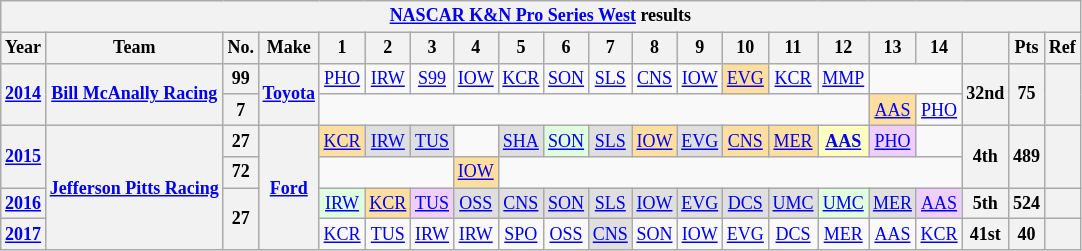<table class="wikitable" style="text-align:center; font-size:75%">
<tr>
<th colspan=23><a href='#'>NASCAR K&N Pro Series West</a> results</th>
</tr>
<tr>
<th>Year</th>
<th>Team</th>
<th>No.</th>
<th>Make</th>
<th>1</th>
<th>2</th>
<th>3</th>
<th>4</th>
<th>5</th>
<th>6</th>
<th>7</th>
<th>8</th>
<th>9</th>
<th>10</th>
<th>11</th>
<th>12</th>
<th>13</th>
<th>14</th>
<th></th>
<th>Pts</th>
<th>Ref</th>
</tr>
<tr>
<th rowspan=2><a href='#'>2014</a></th>
<th rowspan=2><a href='#'>Bill McAnally Racing</a></th>
<th>99</th>
<th rowspan=2><a href='#'>Toyota</a></th>
<td><a href='#'>PHO</a></td>
<td><a href='#'>IRW</a></td>
<td><a href='#'>S99</a></td>
<td><a href='#'>IOW</a></td>
<td><a href='#'>KCR</a></td>
<td><a href='#'>SON</a></td>
<td><a href='#'>SLS</a></td>
<td><a href='#'>CNS</a></td>
<td><a href='#'>IOW</a></td>
<td style="background:#FFDF9F;"><a href='#'>EVG</a><br></td>
<td><a href='#'>KCR</a></td>
<td><a href='#'>MMP</a></td>
<td colspan=2></td>
<th rowspan=2>32nd</th>
<th rowspan=2>75</th>
<th rowspan=2></th>
</tr>
<tr>
<th>7</th>
<td colspan=12></td>
<td style="background:#FFDF9F;"><a href='#'>AAS</a><br></td>
<td><a href='#'>PHO</a></td>
</tr>
<tr>
<th rowspan=2><a href='#'>2015</a></th>
<th rowspan=4><a href='#'>Jefferson Pitts Racing</a></th>
<th>27</th>
<th rowspan=4><a href='#'>Ford</a></th>
<td style="background:#FFDF9F;"><a href='#'>KCR</a><br></td>
<td style="background:#DFDFDF;"><a href='#'>IRW</a><br></td>
<td style="background:#DFDFDF;"><a href='#'>TUS</a><br></td>
<td></td>
<td style="background:#DFDFDF;"><a href='#'>SHA</a><br></td>
<td style="background:#DFFFDF;"><a href='#'>SON</a><br></td>
<td style="background:#DFDFDF;"><a href='#'>SLS</a><br></td>
<td style="background:#FFDF9F;"><a href='#'>IOW</a><br></td>
<td style="background:#DFDFDF;"><a href='#'>EVG</a><br></td>
<td style="background:#FFDF9F;"><a href='#'>CNS</a><br></td>
<td style="background:#FFDF9F;"><a href='#'>MER</a><br></td>
<td style="background:#FFFFBF;"><strong><a href='#'>AAS</a></strong><br></td>
<td style="background:#EFCFFF;"><a href='#'>PHO</a><br></td>
<td></td>
<th rowspan=2>4th</th>
<th rowspan=2>489</th>
<th rowspan=2></th>
</tr>
<tr>
<th>72</th>
<td colspan=3></td>
<td style="background:#FFDF9F;"><a href='#'>IOW</a><br></td>
<td colspan=10></td>
</tr>
<tr>
<th><a href='#'>2016</a></th>
<th rowspan=2>27</th>
<td style="background:#DFFFDF;"><a href='#'>IRW</a><br></td>
<td style="background:#FFDF9F;"><a href='#'>KCR</a><br></td>
<td style="background:#EFCFFF;"><a href='#'>TUS</a><br></td>
<td style="background:#DFDFDF;"><a href='#'>OSS</a><br></td>
<td style="background:#DFDFDF;"><a href='#'>CNS</a><br></td>
<td style="background:#DFDFDF;"><a href='#'>SON</a><br></td>
<td style="background:#DFDFDF;"><a href='#'>SLS</a><br></td>
<td style="background:#DFDFDF;"><a href='#'>IOW</a><br></td>
<td style="background:#DFDFDF;"><a href='#'>EVG</a><br></td>
<td style="background:#DFDFDF;"><a href='#'>DCS</a><br></td>
<td style="background:#DFDFDF;"><a href='#'>UMC</a><br></td>
<td style="background:#DFFFDF;"><a href='#'>UMC</a><br></td>
<td style="background:#DFDFDF;"><a href='#'>MER</a><br></td>
<td style="background:#EFCFFF;"><a href='#'>AAS</a><br></td>
<th>5th</th>
<th>524</th>
<th></th>
</tr>
<tr>
<th><a href='#'>2017</a></th>
<td><a href='#'>KCR</a></td>
<td><a href='#'>TUS</a></td>
<td><a href='#'>IRW</a></td>
<td><a href='#'>IRW</a></td>
<td><a href='#'>SPO</a></td>
<td><a href='#'>OSS</a></td>
<td style="background:#DFDFDF;"><a href='#'>CNS</a><br></td>
<td><a href='#'>SON</a></td>
<td><a href='#'>IOW</a></td>
<td><a href='#'>EVG</a></td>
<td><a href='#'>DCS</a></td>
<td><a href='#'>MER</a></td>
<td><a href='#'>AAS</a></td>
<td><a href='#'>KCR</a></td>
<th>41st</th>
<th>40</th>
<th></th>
</tr>
</table>
